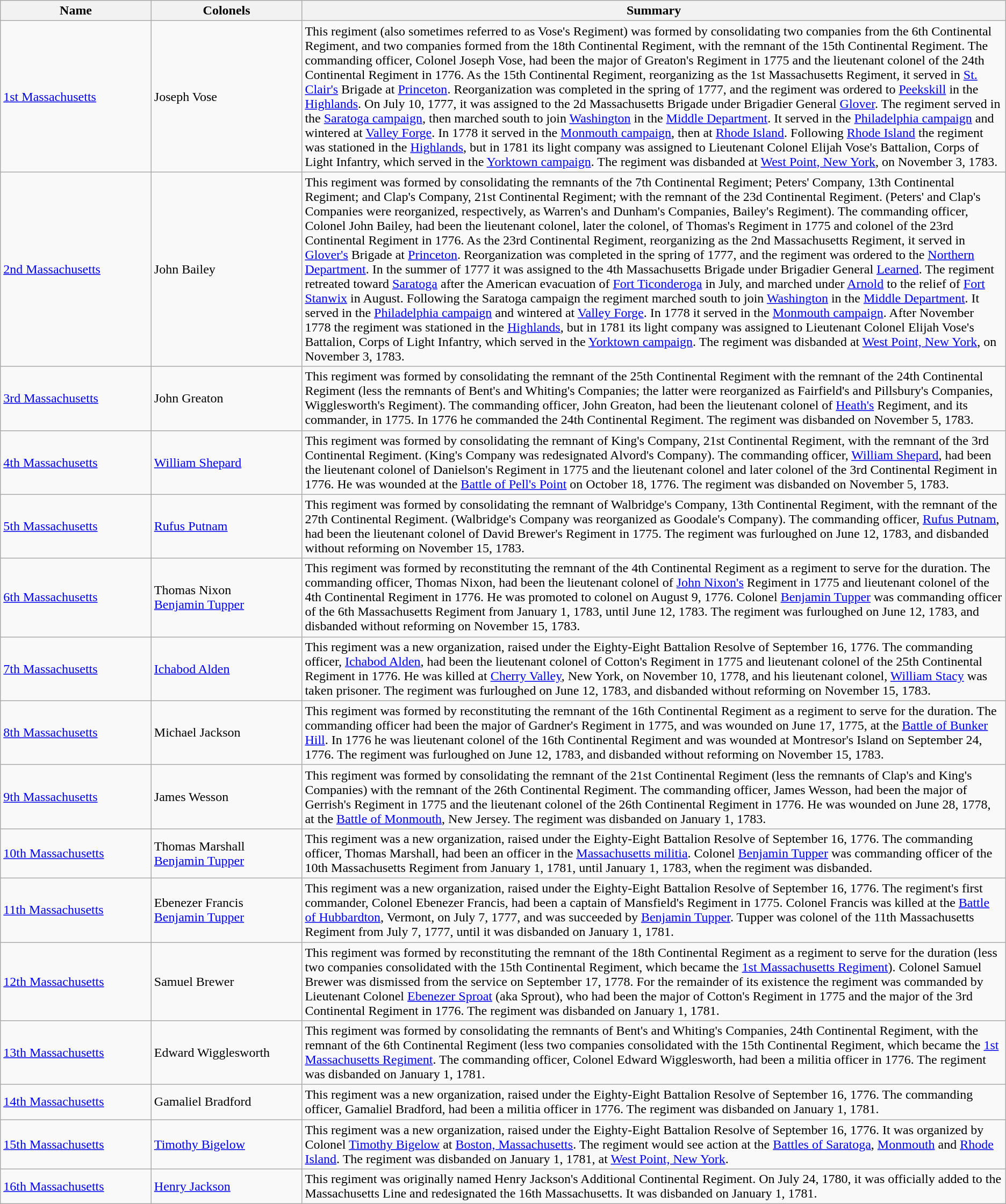<table class="wikitable sortable">
<tr>
<th scope="col" style="width:15%;"><strong>Name</strong></th>
<th scope="col" style="width:15%;"><strong>Colonels</strong></th>
<th scope="col" class="unsortable"><strong>Summary</strong></th>
</tr>
<tr>
<td><a href='#'>1st Massachusetts</a></td>
<td>Joseph Vose</td>
<td>This regiment (also sometimes referred to as Vose's Regiment) was formed by consolidating two companies from the 6th Continental Regiment, and two companies formed from the 18th Continental Regiment, with the remnant of the 15th Continental Regiment. The commanding officer, Colonel Joseph Vose, had been the major of Greaton's Regiment in 1775 and the lieutenant colonel of the 24th Continental Regiment in 1776. As the 15th Continental Regiment, reorganizing as the 1st Massachusetts Regiment, it served in <a href='#'>St. Clair's</a> Brigade at <a href='#'>Princeton</a>. Reorganization was completed in the spring of 1777, and the regiment was ordered to <a href='#'>Peekskill</a> in the <a href='#'>Highlands</a>. On July 10, 1777, it was assigned to the 2d Massachusetts Brigade under Brigadier General <a href='#'>Glover</a>. The regiment served in the <a href='#'>Saratoga campaign</a>, then marched south to join <a href='#'>Washington</a> in the <a href='#'>Middle Department</a>. It served in the <a href='#'>Philadelphia campaign</a> and wintered at <a href='#'>Valley Forge</a>. In 1778 it served in the <a href='#'>Monmouth campaign</a>, then at <a href='#'>Rhode Island</a>. Following <a href='#'>Rhode Island</a> the regiment was stationed in the <a href='#'>Highlands</a>, but in 1781 its light company was assigned to Lieutenant Colonel Elijah Vose's Battalion, Corps of Light Infantry, which served in the <a href='#'>Yorktown campaign</a>. The regiment was disbanded at <a href='#'>West Point, New York</a>, on November 3, 1783.</td>
</tr>
<tr>
<td><a href='#'>2nd Massachusetts</a></td>
<td>John Bailey</td>
<td>This regiment was formed by consolidating the remnants of the 7th Continental Regiment; Peters' Company, 13th Continental Regiment; and Clap's Company, 21st Continental Regiment; with the remnant of the 23d Continental Regiment. (Peters' and Clap's Companies were reorganized, respectively, as Warren's and Dunham's Companies, Bailey's Regiment). The commanding officer, Colonel John Bailey, had been the lieutenant colonel, later the colonel, of Thomas's Regiment in 1775 and colonel of the 23rd Continental Regiment in 1776. As the 23rd Continental Regiment, reorganizing as the 2nd Massachusetts Regiment, it served in <a href='#'>Glover's</a> Brigade at <a href='#'>Princeton</a>. Reorganization was completed in the spring of 1777, and the regiment was ordered to the <a href='#'>Northern Department</a>. In the summer of 1777 it was assigned to the 4th Massachusetts Brigade under Brigadier General <a href='#'>Learned</a>. The regiment retreated toward <a href='#'>Saratoga</a> after the American evacuation of <a href='#'>Fort Ticonderoga</a> in July, and marched under <a href='#'>Arnold</a> to the relief of <a href='#'>Fort Stanwix</a> in August. Following the Saratoga campaign the regiment marched south to join <a href='#'>Washington</a> in the <a href='#'>Middle Department</a>. It served in the <a href='#'>Philadelphia campaign</a> and wintered at <a href='#'>Valley Forge</a>. In 1778 it served in the <a href='#'>Monmouth campaign</a>. After November 1778 the regiment was stationed in the <a href='#'>Highlands</a>, but in 1781 its light company was assigned to Lieutenant Colonel Elijah Vose's Battalion, Corps of Light Infantry, which served in the <a href='#'>Yorktown campaign</a>. The regiment was disbanded at <a href='#'>West Point, New York</a>, on November 3, 1783.</td>
</tr>
<tr>
<td><a href='#'>3rd Massachusetts</a></td>
<td>John Greaton</td>
<td>This regiment was formed by consolidating the remnant of the 25th Continental Regiment with the remnant of the 24th Continental Regiment (less the remnants of Bent's and Whiting's Companies; the latter were reorganized as Fairfield's and Pillsbury's Companies, Wigglesworth's Regiment). The commanding officer, John Greaton, had been the lieutenant colonel of <a href='#'>Heath's</a> Regiment, and its commander, in 1775. In 1776 he commanded the 24th Continental Regiment.  The regiment was disbanded on November 5, 1783.</td>
</tr>
<tr>
<td><a href='#'>4th Massachusetts</a></td>
<td><a href='#'>William Shepard</a></td>
<td>This regiment was formed by consolidating the remnant of King's Company, 21st Continental Regiment, with the remnant of the 3rd Continental Regiment. (King's Company was redesignated Alvord's Company). The commanding officer, <a href='#'>William Shepard</a>, had been the lieutenant colonel of Danielson's Regiment in 1775 and the lieutenant colonel and later colonel of the 3rd Continental Regiment in 1776. He was wounded at the <a href='#'>Battle of Pell's Point</a> on October 18, 1776.  The regiment was disbanded on November 5, 1783.</td>
</tr>
<tr>
<td><a href='#'>5th Massachusetts</a></td>
<td><a href='#'>Rufus Putnam</a></td>
<td>This regiment was formed by consolidating the remnant of Walbridge's Company, 13th Continental Regiment, with the remnant of the 27th Continental Regiment. (Walbridge's Company was reorganized as Goodale's Company). The commanding officer, <a href='#'>Rufus Putnam</a>, had been the lieutenant colonel of David Brewer's Regiment in 1775.  The regiment was furloughed on June 12, 1783, and disbanded without reforming on November 15, 1783.</td>
</tr>
<tr>
<td><a href='#'>6th Massachusetts</a></td>
<td>Thomas Nixon<br><a href='#'>Benjamin Tupper</a></td>
<td>This regiment was formed by reconstituting the remnant of the 4th Continental Regiment as a regiment to serve for the duration. The commanding officer, Thomas Nixon, had been the lieutenant colonel of <a href='#'>John Nixon's</a> Regiment in 1775 and lieutenant colonel of the 4th Continental Regiment in 1776. He was promoted to colonel on August 9, 1776. Colonel <a href='#'>Benjamin Tupper</a> was commanding officer of the 6th Massachusetts Regiment from January 1, 1783, until June 12, 1783.  The regiment was furloughed on June 12, 1783, and disbanded without reforming on November 15, 1783.</td>
</tr>
<tr>
<td><a href='#'>7th Massachusetts</a></td>
<td><a href='#'>Ichabod Alden</a></td>
<td>This regiment was a new organization, raised under the Eighty-Eight Battalion Resolve of September 16, 1776. The commanding officer, <a href='#'>Ichabod Alden</a>, had been the lieutenant colonel of Cotton's Regiment in 1775 and lieutenant colonel of the 25th Continental Regiment in 1776. He was killed at <a href='#'>Cherry Valley</a>, New York, on November 10, 1778, and his lieutenant colonel, <a href='#'>William Stacy</a> was taken prisoner.  The regiment was furloughed on June 12, 1783, and disbanded without reforming on November 15, 1783.</td>
</tr>
<tr>
<td><a href='#'>8th Massachusetts</a></td>
<td>Michael Jackson</td>
<td>This regiment was formed by reconstituting the remnant of the 16th Continental Regiment as a regiment to serve for the duration. The commanding officer had been the major of Gardner's Regiment in 1775, and was wounded on June 17, 1775, at the <a href='#'>Battle of Bunker Hill</a>. In 1776 he was lieutenant colonel of the 16th Continental Regiment and was wounded at Montresor's Island on September 24, 1776.  The regiment was furloughed on June 12, 1783, and disbanded without reforming on November 15, 1783.</td>
</tr>
<tr>
<td><a href='#'>9th Massachusetts</a></td>
<td>James Wesson</td>
<td>This regiment was formed by consolidating the remnant of the 21st Continental Regiment (less the remnants of Clap's and King's Companies) with the remnant of the 26th Continental Regiment. The commanding officer, James Wesson, had been the major of Gerrish's Regiment in 1775 and the lieutenant colonel of the 26th Continental Regiment in 1776. He was wounded on June 28, 1778, at the <a href='#'>Battle of Monmouth</a>, New Jersey.  The regiment was disbanded on January 1, 1783.</td>
</tr>
<tr>
<td><a href='#'>10th Massachusetts</a></td>
<td>Thomas Marshall<br><a href='#'>Benjamin Tupper</a></td>
<td>This regiment was a new organization, raised under the Eighty-Eight Battalion Resolve of September 16, 1776. The commanding officer, Thomas Marshall, had been an officer in the <a href='#'>Massachusetts militia</a>. Colonel <a href='#'>Benjamin Tupper</a> was commanding officer of the 10th Massachusetts Regiment from January 1, 1781, until January 1, 1783, when the regiment was disbanded.</td>
</tr>
<tr>
<td><a href='#'>11th Massachusetts</a></td>
<td>Ebenezer Francis<br><a href='#'>Benjamin Tupper</a></td>
<td>This regiment was a new organization, raised under the Eighty-Eight Battalion Resolve of September 16, 1776. The regiment's first commander, Colonel Ebenezer Francis, had been a captain of Mansfield's Regiment in 1775. Colonel Francis was killed at the <a href='#'>Battle of Hubbardton</a>, Vermont, on July 7, 1777, and was succeeded by <a href='#'>Benjamin Tupper</a>.  Tupper was colonel of the 11th Massachusetts Regiment from July 7, 1777, until it was disbanded on January 1, 1781.</td>
</tr>
<tr>
<td><a href='#'>12th Massachusetts</a></td>
<td>Samuel Brewer</td>
<td>This regiment was formed by reconstituting the remnant of the 18th Continental Regiment as a regiment to serve for the duration (less two companies consolidated with the 15th Continental Regiment, which became the <a href='#'>1st Massachusetts Regiment</a>). Colonel Samuel Brewer was dismissed from the service on September 17, 1778. For the remainder of its existence the regiment was commanded by Lieutenant Colonel <a href='#'>Ebenezer Sproat</a> (aka Sprout), who had been the major of Cotton's Regiment in 1775 and the major of the 3rd Continental Regiment in 1776.  The regiment was disbanded on January 1, 1781.</td>
</tr>
<tr>
<td><a href='#'>13th Massachusetts</a></td>
<td>Edward Wigglesworth</td>
<td>This regiment was formed by consolidating the remnants of Bent's and Whiting's Companies, 24th Continental Regiment, with the remnant of the 6th Continental Regiment (less two companies consolidated with the 15th Continental Regiment, which became the <a href='#'>1st Massachusetts Regiment</a>. The commanding officer, Colonel Edward Wigglesworth, had been a militia officer in 1776.  The regiment was disbanded on January 1, 1781.</td>
</tr>
<tr>
<td><a href='#'>14th Massachusetts</a></td>
<td>Gamaliel Bradford</td>
<td>This regiment was a new organization, raised under the Eighty-Eight Battalion Resolve of September 16, 1776. The commanding officer, Gamaliel Bradford, had been a militia officer in 1776.  The regiment was disbanded on January 1, 1781.</td>
</tr>
<tr>
<td><a href='#'>15th Massachusetts</a></td>
<td><a href='#'>Timothy Bigelow</a></td>
<td>This regiment was a new organization, raised under the Eighty-Eight Battalion Resolve of September 16, 1776. It was organized by Colonel <a href='#'>Timothy Bigelow</a> at <a href='#'>Boston, Massachusetts</a>. The regiment would see action at the <a href='#'>Battles of Saratoga</a>, <a href='#'>Monmouth</a> and <a href='#'>Rhode Island</a>. The regiment was disbanded on January 1, 1781, at <a href='#'>West Point, New York</a>.</td>
</tr>
<tr>
<td><a href='#'>16th Massachusetts</a></td>
<td><a href='#'>Henry Jackson</a></td>
<td>This regiment was originally named Henry Jackson's Additional Continental Regiment.  On July 24, 1780, it was officially added to the Massachusetts Line and redesignated the 16th Massachusetts.  It was disbanded on January 1, 1781.</td>
</tr>
</table>
